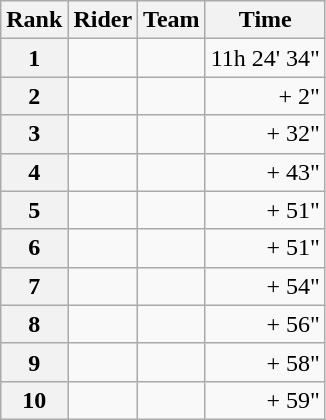<table class="wikitable" margin-bottom:0;">
<tr>
<th scope="col">Rank</th>
<th scope="col">Rider</th>
<th scope="col">Team</th>
<th scope="col">Time</th>
</tr>
<tr>
<th scope="row">1</th>
<td> </td>
<td></td>
<td align="right">11h 24' 34"</td>
</tr>
<tr>
<th scope="row">2</th>
<td> </td>
<td></td>
<td align="right">+ 2"</td>
</tr>
<tr>
<th scope="row">3</th>
<td></td>
<td></td>
<td align="right">+ 32"</td>
</tr>
<tr>
<th scope="row">4</th>
<td></td>
<td></td>
<td align="right">+ 43"</td>
</tr>
<tr>
<th scope="row">5</th>
<td></td>
<td></td>
<td align="right">+ 51"</td>
</tr>
<tr>
<th scope="row">6</th>
<td></td>
<td></td>
<td align="right">+ 51"</td>
</tr>
<tr>
<th scope="row">7</th>
<td></td>
<td></td>
<td align="right">+ 54"</td>
</tr>
<tr>
<th scope="row">8</th>
<td></td>
<td></td>
<td align="right">+ 56"</td>
</tr>
<tr>
<th scope="row">9</th>
<td></td>
<td></td>
<td align="right">+ 58"</td>
</tr>
<tr>
<th scope="row">10</th>
<td></td>
<td></td>
<td align="right">+ 59"</td>
</tr>
</table>
